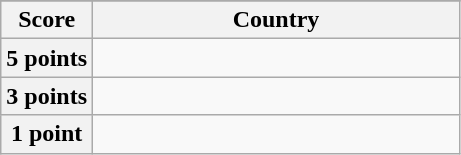<table class="wikitable">
<tr>
</tr>
<tr>
<th scope="col" width="20%">Score</th>
<th scope="col">Country</th>
</tr>
<tr>
<th scope="row">5 points</th>
<td></td>
</tr>
<tr>
<th scope="row">3 points</th>
<td></td>
</tr>
<tr>
<th scope="row">1 point</th>
<td></td>
</tr>
</table>
